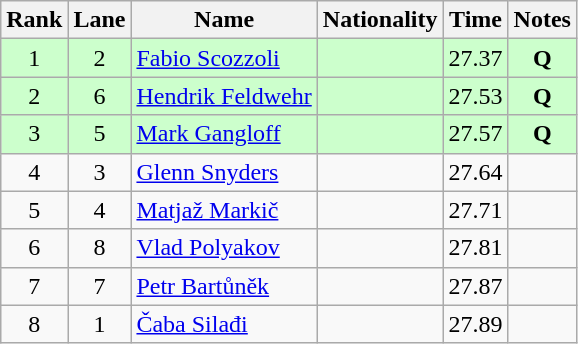<table class="wikitable sortable" style="text-align:center">
<tr>
<th>Rank</th>
<th>Lane</th>
<th>Name</th>
<th>Nationality</th>
<th>Time</th>
<th>Notes</th>
</tr>
<tr bgcolor=ccffcc>
<td>1</td>
<td>2</td>
<td align=left><a href='#'>Fabio Scozzoli</a></td>
<td align=left></td>
<td>27.37</td>
<td><strong>Q</strong></td>
</tr>
<tr bgcolor=ccffcc>
<td>2</td>
<td>6</td>
<td align=left><a href='#'>Hendrik Feldwehr</a></td>
<td align=left></td>
<td>27.53</td>
<td><strong>Q</strong></td>
</tr>
<tr bgcolor=ccffcc>
<td>3</td>
<td>5</td>
<td align=left><a href='#'>Mark Gangloff</a></td>
<td align=left></td>
<td>27.57</td>
<td><strong>Q</strong></td>
</tr>
<tr>
<td>4</td>
<td>3</td>
<td align=left><a href='#'>Glenn Snyders</a></td>
<td align=left></td>
<td>27.64</td>
<td></td>
</tr>
<tr>
<td>5</td>
<td>4</td>
<td align=left><a href='#'>Matjaž Markič</a></td>
<td align=left></td>
<td>27.71</td>
<td></td>
</tr>
<tr>
<td>6</td>
<td>8</td>
<td align=left><a href='#'>Vlad Polyakov</a></td>
<td align=left></td>
<td>27.81</td>
<td></td>
</tr>
<tr>
<td>7</td>
<td>7</td>
<td align=left><a href='#'>Petr Bartůněk</a></td>
<td align=left></td>
<td>27.87</td>
<td></td>
</tr>
<tr>
<td>8</td>
<td>1</td>
<td align=left><a href='#'>Čaba Silađi</a></td>
<td align=left></td>
<td>27.89</td>
<td></td>
</tr>
</table>
